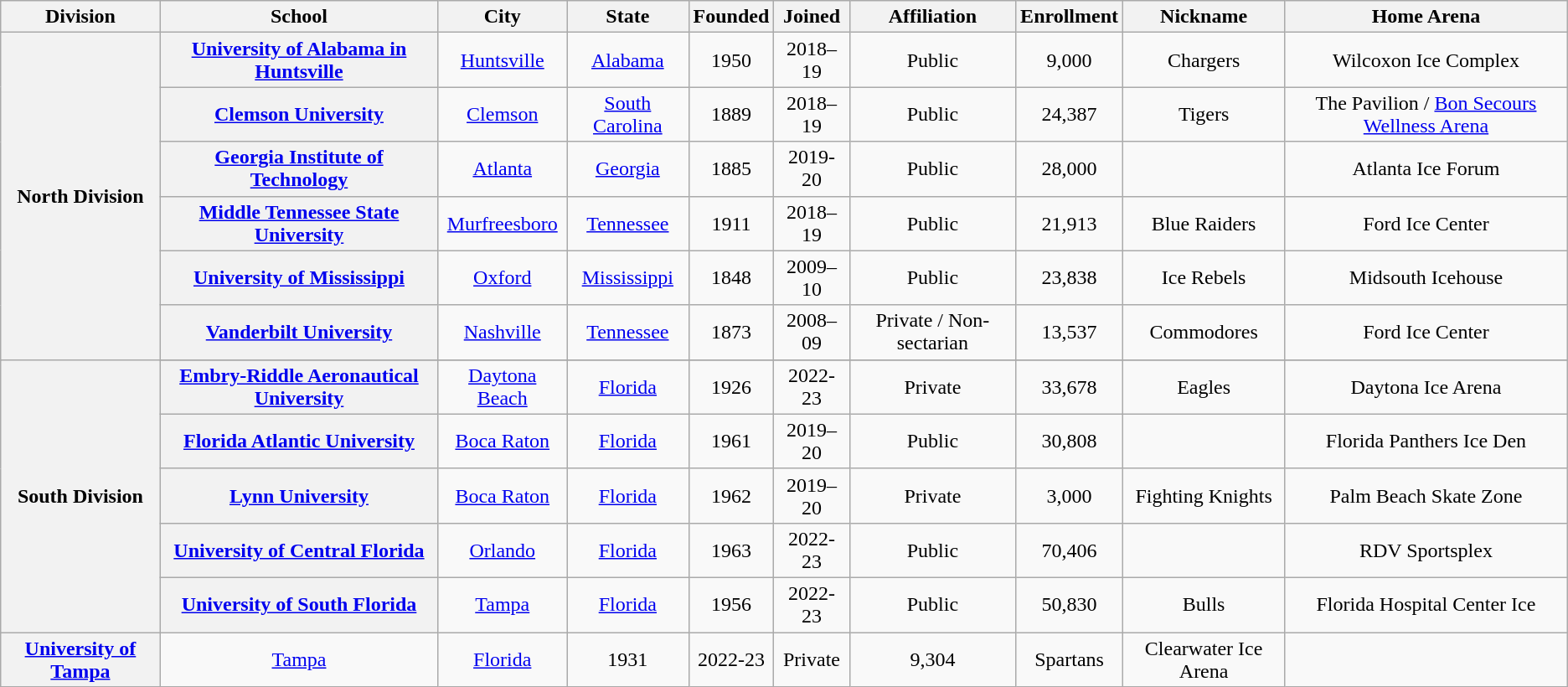<table class="sortable wikitable" style="text-align:center;">
<tr>
<th>Division</th>
<th>School</th>
<th>City</th>
<th>State</th>
<th>Founded</th>
<th>Joined</th>
<th>Affiliation</th>
<th>Enrollment</th>
<th>Nickname</th>
<th>Home Arena</th>
</tr>
<tr>
<th rowspan="6">North Division</th>
<th Alabama><a href='#'>University of Alabama in Huntsville</a></th>
<td><a href='#'>Huntsville</a></td>
<td><a href='#'>Alabama</a></td>
<td>1950</td>
<td>2018–19</td>
<td>Public</td>
<td>9,000</td>
<td>Chargers</td>
<td>Wilcoxon Ice Complex</td>
</tr>
<tr>
<th><a href='#'>Clemson University</a></th>
<td><a href='#'>Clemson</a></td>
<td><a href='#'>South Carolina</a></td>
<td>1889</td>
<td>2018–19</td>
<td>Public</td>
<td>24,387</td>
<td>Tigers</td>
<td>The Pavilion / <a href='#'>Bon Secours Wellness Arena</a></td>
</tr>
<tr>
<th><a href='#'>Georgia Institute of Technology</a></th>
<td><a href='#'>Atlanta</a></td>
<td><a href='#'>Georgia</a></td>
<td>1885</td>
<td>2019-20</td>
<td>Public</td>
<td>28,000</td>
<td></td>
<td>Atlanta Ice Forum</td>
</tr>
<tr>
<th><a href='#'>Middle Tennessee State University</a></th>
<td><a href='#'>Murfreesboro</a></td>
<td><a href='#'>Tennessee</a></td>
<td>1911</td>
<td>2018–19</td>
<td>Public</td>
<td>21,913</td>
<td>Blue Raiders</td>
<td>Ford Ice Center</td>
</tr>
<tr>
<th><a href='#'>University of Mississippi</a></th>
<td><a href='#'>Oxford</a></td>
<td><a href='#'>Mississippi</a></td>
<td>1848</td>
<td>2009–10</td>
<td>Public</td>
<td>23,838</td>
<td>Ice Rebels</td>
<td>Midsouth Icehouse</td>
</tr>
<tr>
<th><a href='#'>Vanderbilt University</a></th>
<td><a href='#'>Nashville</a></td>
<td><a href='#'>Tennessee</a></td>
<td>1873</td>
<td>2008–09</td>
<td>Private / Non-sectarian</td>
<td>13,537</td>
<td>Commodores</td>
<td>Ford Ice Center</td>
</tr>
<tr>
<th rowspan="6">South Division</th>
</tr>
<tr>
<th><a href='#'>Embry-Riddle Aeronautical University</a></th>
<td><a href='#'>Daytona Beach</a></td>
<td><a href='#'>Florida</a></td>
<td>1926</td>
<td>2022-23</td>
<td>Private</td>
<td>33,678</td>
<td>Eagles</td>
<td>Daytona Ice Arena</td>
</tr>
<tr>
<th><a href='#'>Florida Atlantic University</a></th>
<td><a href='#'>Boca Raton</a></td>
<td><a href='#'>Florida</a></td>
<td>1961</td>
<td>2019–20</td>
<td>Public</td>
<td>30,808</td>
<td></td>
<td>Florida Panthers Ice Den</td>
</tr>
<tr>
<th><a href='#'>Lynn University</a></th>
<td><a href='#'>Boca Raton</a></td>
<td><a href='#'>Florida</a></td>
<td>1962</td>
<td>2019–20</td>
<td>Private</td>
<td>3,000</td>
<td>Fighting Knights</td>
<td>Palm Beach Skate Zone</td>
</tr>
<tr>
<th><a href='#'>University of Central Florida</a></th>
<td><a href='#'>Orlando</a></td>
<td><a href='#'>Florida</a></td>
<td>1963</td>
<td>2022-23</td>
<td>Public</td>
<td>70,406</td>
<td></td>
<td>RDV Sportsplex</td>
</tr>
<tr>
<th><a href='#'>University of South Florida</a></th>
<td><a href='#'>Tampa</a></td>
<td><a href='#'>Florida</a></td>
<td>1956</td>
<td>2022-23</td>
<td>Public</td>
<td>50,830</td>
<td>Bulls</td>
<td>Florida Hospital Center Ice</td>
</tr>
<tr>
<th><a href='#'>University of Tampa</a></th>
<td><a href='#'>Tampa</a></td>
<td><a href='#'>Florida</a></td>
<td>1931</td>
<td>2022-23</td>
<td>Private</td>
<td>9,304</td>
<td>Spartans</td>
<td>Clearwater Ice Arena</td>
</tr>
</table>
